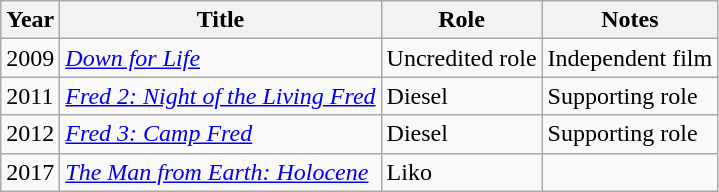<table class="wikitable">
<tr>
<th>Year</th>
<th>Title</th>
<th>Role</th>
<th>Notes</th>
</tr>
<tr>
<td>2009</td>
<td><em><a href='#'>Down for Life</a></em></td>
<td>Uncredited role</td>
<td>Independent film</td>
</tr>
<tr>
<td>2011</td>
<td><em><a href='#'>Fred 2: Night of the Living Fred</a></em></td>
<td>Diesel</td>
<td>Supporting role</td>
</tr>
<tr>
<td>2012</td>
<td><em><a href='#'>Fred 3: Camp Fred</a></em></td>
<td>Diesel</td>
<td>Supporting role</td>
</tr>
<tr>
<td>2017</td>
<td><em><a href='#'>The Man from Earth: Holocene</a></em></td>
<td>Liko</td>
<td></td>
</tr>
</table>
